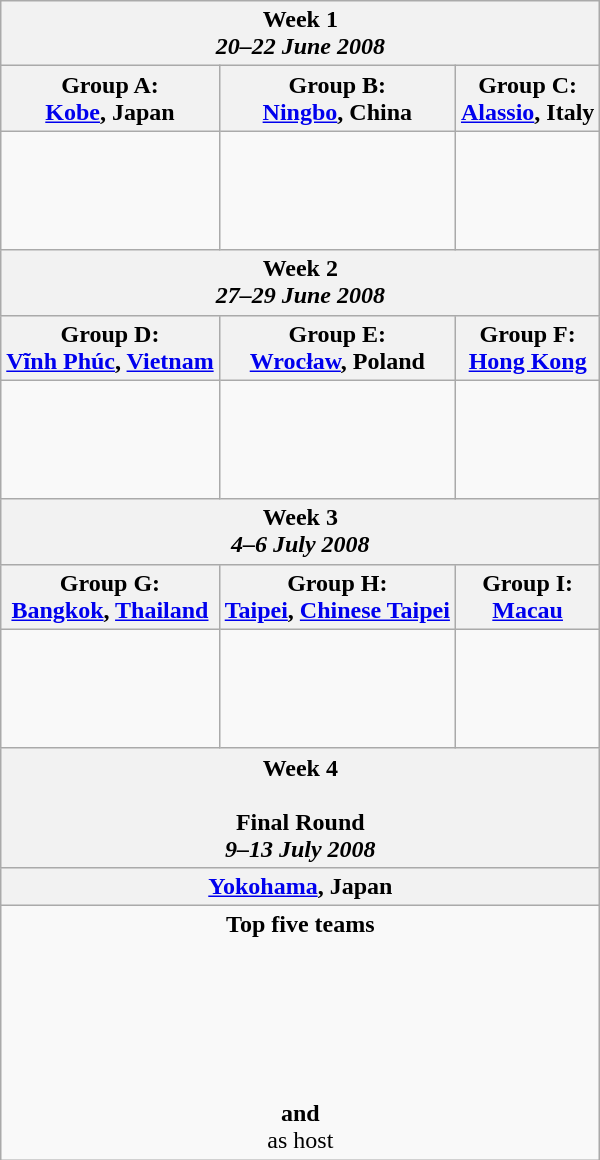<table class="wikitable">
<tr>
<th colspan=3>Week 1<br><em>20–22 June 2008</em></th>
</tr>
<tr>
<th>Group A:<br><a href='#'>Kobe</a>, Japan</th>
<th>Group B:<br><a href='#'>Ningbo</a>, China</th>
<th>Group C:<br><a href='#'>Alassio</a>, Italy</th>
</tr>
<tr>
<td><br><br>
<br>
<strong></strong><br>
</td>
<td><br><strong></strong><br>
<br>
<br>
</td>
<td><br><strong></strong><br>
<br>
<br>
</td>
</tr>
<tr>
<th colspan=3>Week 2<br><em>27–29 June 2008</em></th>
</tr>
<tr>
<th>Group D:<br><a href='#'>Vĩnh Phúc</a>, <a href='#'>Vietnam</a></th>
<th>Group E:<br><a href='#'>Wrocław</a>, Poland</th>
<th>Group F:<br><a href='#'>Hong Kong</a></th>
</tr>
<tr>
<td><br><strong></strong><br>
<br>
<br>
</td>
<td><br><br>
<strong></strong><br>
<br>
</td>
<td><br><br>
<strong></strong><br>
<br>
</td>
</tr>
<tr>
<th colspan=3>Week 3<br><em>4–6 July 2008</em></th>
</tr>
<tr>
<th>Group G:<br><a href='#'>Bangkok</a>, <a href='#'>Thailand</a></th>
<th>Group H:<br><a href='#'>Taipei</a>, <a href='#'>Chinese Taipei</a></th>
<th>Group I:<br><a href='#'>Macau</a></th>
</tr>
<tr>
<td><br><br>
<strong></strong><br>
<br>
</td>
<td><br><strong></strong><br>
<br>
<br>
</td>
<td><br><br>
<strong></strong><br>
<br>
</td>
</tr>
<tr>
<th colspan=3>Week 4<br><br>Final Round<br><em>9–13 July 2008</em></th>
</tr>
<tr>
<th colspan=3><a href='#'>Yokohama</a>, Japan</th>
</tr>
<tr>
<td colspan=3 align="center"><strong>Top five teams</strong><br><br><br><br><br><br><br><strong>and</strong><br>
 as host</td>
</tr>
</table>
